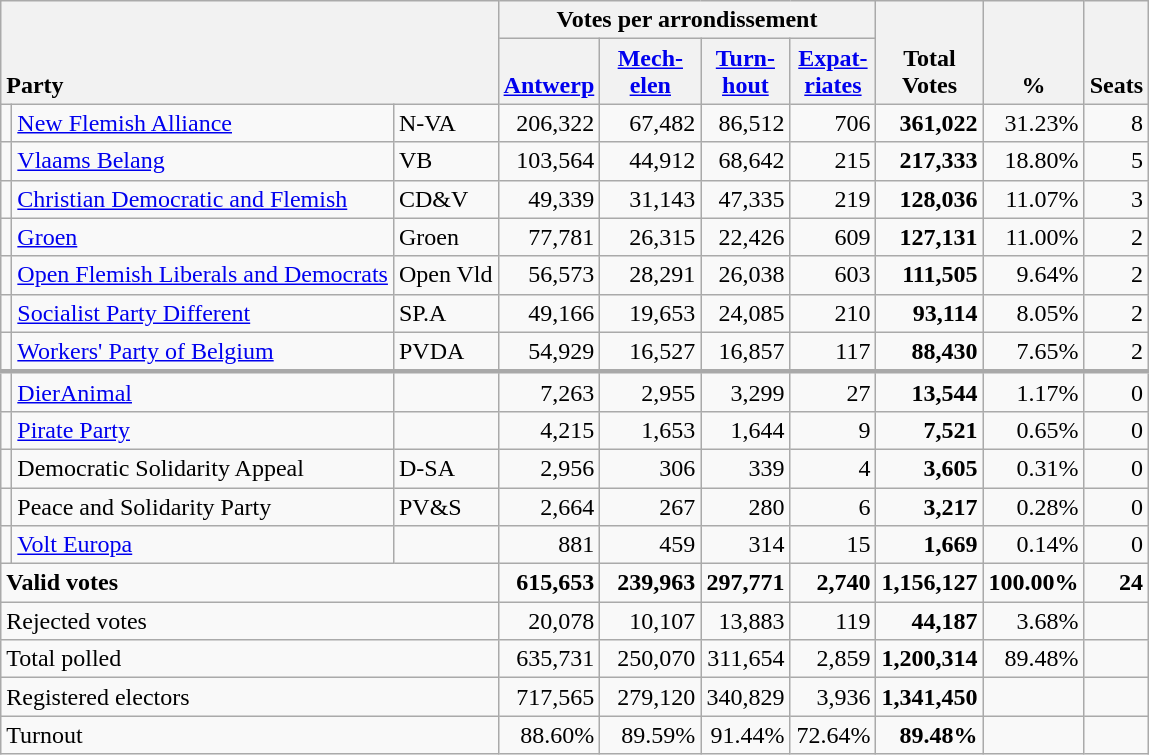<table class="wikitable" border="1" style="text-align:right;">
<tr>
<th style="text-align:left;" valign=bottom rowspan=2 colspan=3>Party</th>
<th colspan=4>Votes per arrondissement</th>
<th align=center valign=bottom rowspan=2 width="50">Total Votes</th>
<th align=center valign=bottom rowspan=2 width="50">%</th>
<th align=center valign=bottom rowspan=2>Seats</th>
</tr>
<tr>
<th align=center valign=bottom width="50"><a href='#'>Antwerp</a></th>
<th align=center valign=bottom width="60"><a href='#'>Mech- elen</a></th>
<th align=center valign=bottom width="50"><a href='#'>Turn- hout</a></th>
<th align=center valign=bottom width="50"><a href='#'>Expat- riates</a></th>
</tr>
<tr>
<td></td>
<td align=left><a href='#'>New Flemish Alliance</a></td>
<td align=left>N-VA</td>
<td>206,322</td>
<td>67,482</td>
<td>86,512</td>
<td>706</td>
<td><strong>361,022</strong></td>
<td>31.23%</td>
<td>8</td>
</tr>
<tr>
<td></td>
<td align=left><a href='#'>Vlaams Belang</a></td>
<td align=left>VB</td>
<td>103,564</td>
<td>44,912</td>
<td>68,642</td>
<td>215</td>
<td><strong>217,333</strong></td>
<td>18.80%</td>
<td>5</td>
</tr>
<tr>
<td></td>
<td align=left><a href='#'>Christian Democratic and Flemish</a></td>
<td align=left>CD&V</td>
<td>49,339</td>
<td>31,143</td>
<td>47,335</td>
<td>219</td>
<td><strong>128,036</strong></td>
<td>11.07%</td>
<td>3</td>
</tr>
<tr>
<td></td>
<td align=left><a href='#'>Groen</a></td>
<td align=left>Groen</td>
<td>77,781</td>
<td>26,315</td>
<td>22,426</td>
<td>609</td>
<td><strong>127,131</strong></td>
<td>11.00%</td>
<td>2</td>
</tr>
<tr>
<td></td>
<td align=left style="white-space: nowrap;"><a href='#'>Open Flemish Liberals and Democrats</a></td>
<td align=left style="white-space: nowrap;">Open Vld</td>
<td>56,573</td>
<td>28,291</td>
<td>26,038</td>
<td>603</td>
<td><strong>111,505</strong></td>
<td>9.64%</td>
<td>2</td>
</tr>
<tr>
<td></td>
<td align=left><a href='#'>Socialist Party Different</a></td>
<td align=left>SP.A</td>
<td>49,166</td>
<td>19,653</td>
<td>24,085</td>
<td>210</td>
<td><strong>93,114</strong></td>
<td>8.05%</td>
<td>2</td>
</tr>
<tr>
<td></td>
<td align=left><a href='#'>Workers' Party of Belgium</a></td>
<td align=left>PVDA</td>
<td>54,929</td>
<td>16,527</td>
<td>16,857</td>
<td>117</td>
<td><strong>88,430</strong></td>
<td>7.65%</td>
<td>2</td>
</tr>
<tr style="border-top:3px solid darkgray;">
<td></td>
<td align=left><a href='#'>DierAnimal</a></td>
<td align=left></td>
<td>7,263</td>
<td>2,955</td>
<td>3,299</td>
<td>27</td>
<td><strong>13,544</strong></td>
<td>1.17%</td>
<td>0</td>
</tr>
<tr>
<td></td>
<td align=left><a href='#'>Pirate Party</a></td>
<td align=left></td>
<td>4,215</td>
<td>1,653</td>
<td>1,644</td>
<td>9</td>
<td><strong>7,521</strong></td>
<td>0.65%</td>
<td>0</td>
</tr>
<tr>
<td></td>
<td align=left>Democratic Solidarity Appeal</td>
<td align=left>D-SA</td>
<td>2,956</td>
<td>306</td>
<td>339</td>
<td>4</td>
<td><strong>3,605</strong></td>
<td>0.31%</td>
<td>0</td>
</tr>
<tr>
<td></td>
<td align=left>Peace and Solidarity Party</td>
<td align=left>PV&S</td>
<td>2,664</td>
<td>267</td>
<td>280</td>
<td>6</td>
<td><strong>3,217</strong></td>
<td>0.28%</td>
<td>0</td>
</tr>
<tr>
<td></td>
<td align=left><a href='#'>Volt Europa</a></td>
<td align=left></td>
<td>881</td>
<td>459</td>
<td>314</td>
<td>15</td>
<td><strong>1,669</strong></td>
<td>0.14%</td>
<td>0</td>
</tr>
<tr style="font-weight:bold">
<td align=left colspan=3>Valid votes</td>
<td>615,653</td>
<td>239,963</td>
<td>297,771</td>
<td>2,740</td>
<td>1,156,127</td>
<td>100.00%</td>
<td>24</td>
</tr>
<tr>
<td align=left colspan=3>Rejected votes</td>
<td>20,078</td>
<td>10,107</td>
<td>13,883</td>
<td>119</td>
<td><strong>44,187</strong></td>
<td>3.68%</td>
<td></td>
</tr>
<tr>
<td align=left colspan=3>Total polled</td>
<td>635,731</td>
<td>250,070</td>
<td>311,654</td>
<td>2,859</td>
<td><strong>1,200,314</strong></td>
<td>89.48%</td>
<td></td>
</tr>
<tr>
<td align=left colspan=3>Registered electors</td>
<td>717,565</td>
<td>279,120</td>
<td>340,829</td>
<td>3,936</td>
<td><strong>1,341,450</strong></td>
<td></td>
<td></td>
</tr>
<tr>
<td align=left colspan=3>Turnout</td>
<td>88.60%</td>
<td>89.59%</td>
<td>91.44%</td>
<td>72.64%</td>
<td><strong>89.48%</strong></td>
<td></td>
<td></td>
</tr>
</table>
